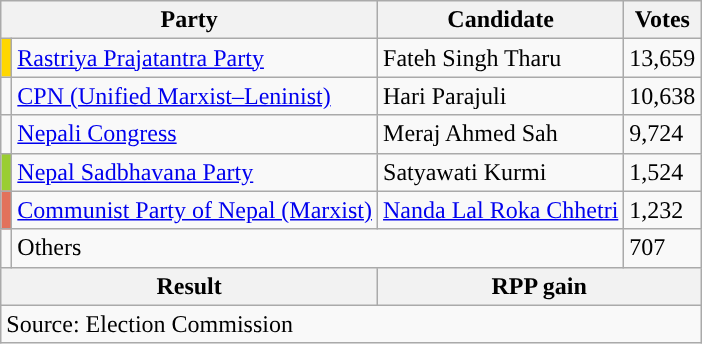<table class="wikitable">
<tr>
<th colspan="2">Party</th>
<th>Candidate</th>
<th>Votes</th>
</tr>
<tr>
<td style="background-color:gold"></td>
<td><a href='#'>Rastriya Prajatantra Party</a></td>
<td>Fateh Singh Tharu</td>
<td>13,659</td>
</tr>
<tr>
<td style="background-color:"></td>
<td><a href='#'>CPN (Unified Marxist–Leninist)</a></td>
<td>Hari Parajuli</td>
<td>10,638</td>
</tr>
<tr>
<td style="background-color:"></td>
<td><a href='#'>Nepali Congress</a></td>
<td>Meraj Ahmed Sah</td>
<td>9,724</td>
</tr>
<tr>
<td style="background-color:yellowgreen"></td>
<td><a href='#'>Nepal Sadbhavana Party</a></td>
<td>Satyawati Kurmi</td>
<td>1,524</td>
</tr>
<tr>
<td style="background-color:#E2725B"></td>
<td><a href='#'>Communist Party of Nepal (Marxist)</a></td>
<td><a href='#'>Nanda Lal Roka Chhetri</a></td>
<td>1,232</td>
</tr>
<tr>
<td></td>
<td colspan="2">Others</td>
<td>707</td>
</tr>
<tr>
<th colspan="2">Result</th>
<th colspan="2">RPP gain</th>
</tr>
<tr>
<td colspan="4">Source: Election Commission</td>
</tr>
</table>
